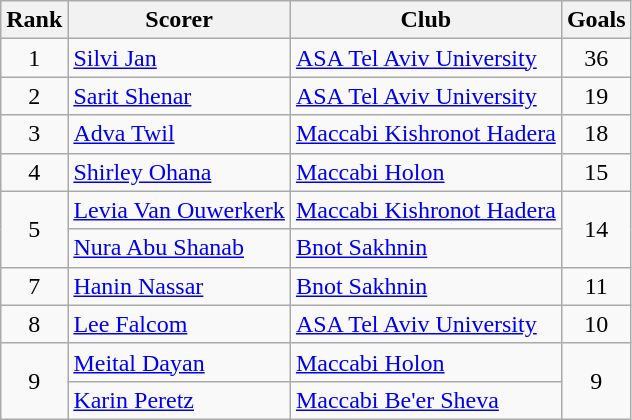<table class="wikitable" style="text-align:center">
<tr>
<th>Rank</th>
<th>Scorer</th>
<th>Club</th>
<th>Goals</th>
</tr>
<tr>
<td>1</td>
<td align="left"><a href='#'>Silvi Jan</a></td>
<td align="left"><a href='#'>ASA Tel Aviv University</a></td>
<td>36</td>
</tr>
<tr>
<td>2</td>
<td align="left"><a href='#'>Sarit Shenar</a></td>
<td align="left"><a href='#'>ASA Tel Aviv University</a></td>
<td>19</td>
</tr>
<tr>
<td>3</td>
<td align="left"><a href='#'>Adva Twil</a></td>
<td align="left"><a href='#'>Maccabi Kishronot Hadera</a></td>
<td>18</td>
</tr>
<tr>
<td>4</td>
<td align="left"><a href='#'>Shirley Ohana</a></td>
<td align="left"><a href='#'>Maccabi Holon</a></td>
<td>15</td>
</tr>
<tr>
<td rowspan=2>5</td>
<td align="left"><a href='#'>Levia Van Ouwerkerk</a></td>
<td align="left"><a href='#'>Maccabi Kishronot Hadera</a></td>
<td rowspan=2>14</td>
</tr>
<tr>
<td align="left"><a href='#'>Nura Abu Shanab</a></td>
<td align="left"><a href='#'>Bnot Sakhnin</a></td>
</tr>
<tr>
<td>7</td>
<td align="left"><a href='#'>Hanin Nassar</a></td>
<td align="left"><a href='#'>Bnot Sakhnin</a></td>
<td>11</td>
</tr>
<tr>
<td>8</td>
<td align="left"><a href='#'>Lee Falcom</a></td>
<td align="left"><a href='#'>ASA Tel Aviv University</a></td>
<td>10</td>
</tr>
<tr>
<td rowspan=2>9</td>
<td align="left"><a href='#'>Meital Dayan</a></td>
<td align="left"><a href='#'>Maccabi Holon</a></td>
<td rowspan=2>9</td>
</tr>
<tr>
<td align="left"><a href='#'>Karin Peretz</a></td>
<td align="left"><a href='#'>Maccabi Be'er Sheva</a></td>
</tr>
</table>
